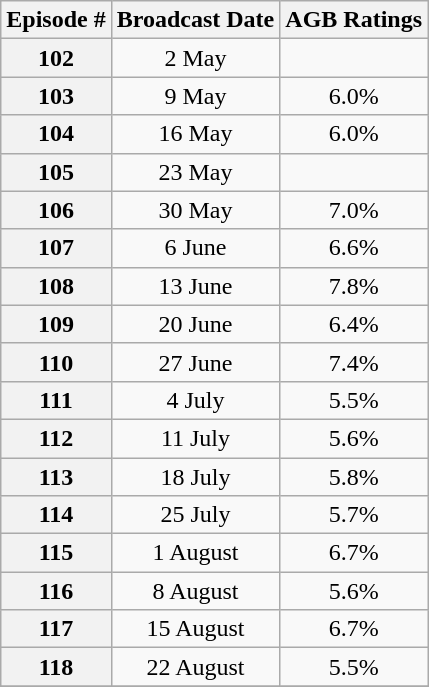<table class=wikitable style=text-align:center>
<tr>
<th>Episode #</th>
<th>Broadcast Date</th>
<th>AGB Ratings<br></th>
</tr>
<tr>
<th>102</th>
<td>2 May</td>
<td></td>
</tr>
<tr>
<th>103</th>
<td>9 May</td>
<td>6.0%</td>
</tr>
<tr>
<th>104</th>
<td>16 May</td>
<td>6.0%</td>
</tr>
<tr>
<th>105</th>
<td>23 May</td>
<td></td>
</tr>
<tr>
<th>106</th>
<td>30 May</td>
<td>7.0%</td>
</tr>
<tr>
<th>107</th>
<td>6 June</td>
<td>6.6%</td>
</tr>
<tr>
<th>108</th>
<td>13 June</td>
<td>7.8%</td>
</tr>
<tr>
<th>109</th>
<td>20 June</td>
<td>6.4%</td>
</tr>
<tr>
<th>110</th>
<td>27 June</td>
<td>7.4%</td>
</tr>
<tr>
<th>111</th>
<td>4 July</td>
<td>5.5%</td>
</tr>
<tr>
<th>112</th>
<td>11 July</td>
<td>5.6%</td>
</tr>
<tr>
<th>113</th>
<td>18 July</td>
<td>5.8%</td>
</tr>
<tr>
<th>114</th>
<td>25 July</td>
<td>5.7%</td>
</tr>
<tr>
<th>115</th>
<td>1 August</td>
<td>6.7%</td>
</tr>
<tr>
<th>116</th>
<td>8 August</td>
<td>5.6%</td>
</tr>
<tr>
<th>117</th>
<td>15 August</td>
<td>6.7%</td>
</tr>
<tr>
<th>118</th>
<td>22 August</td>
<td>5.5%</td>
</tr>
<tr>
</tr>
</table>
